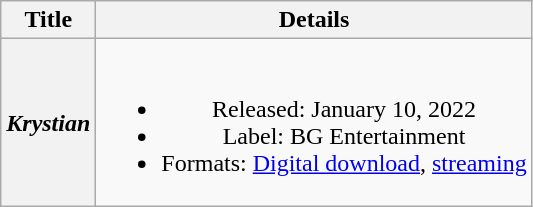<table class="wikitable plainrowheaders" style="text-align:center">
<tr>
<th scope="col">Title</th>
<th scope="col">Details</th>
</tr>
<tr>
<th scope="row"><em>Krystian</em></th>
<td><br><ul><li>Released: January 10, 2022</li><li>Label: BG Entertainment</li><li>Formats: <a href='#'>Digital download</a>, <a href='#'>streaming</a></li></ul></td>
</tr>
</table>
